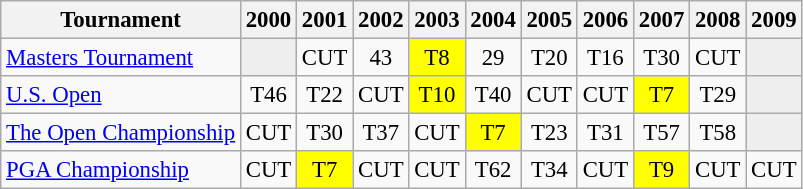<table class="wikitable" style="font-size:95%;text-align:center;">
<tr>
<th>Tournament</th>
<th>2000</th>
<th>2001</th>
<th>2002</th>
<th>2003</th>
<th>2004</th>
<th>2005</th>
<th>2006</th>
<th>2007</th>
<th>2008</th>
<th>2009</th>
</tr>
<tr>
<td align=left><a href='#'>Masters Tournament</a></td>
<td style="background:#eeeeee;"></td>
<td>CUT</td>
<td>43</td>
<td style="background:yellow;">T8</td>
<td>29</td>
<td>T20</td>
<td>T16</td>
<td>T30</td>
<td>CUT</td>
<td style="background:#eeeeee;"></td>
</tr>
<tr>
<td align=left><a href='#'>U.S. Open</a></td>
<td>T46</td>
<td>T22</td>
<td>CUT</td>
<td style="background:yellow;">T10</td>
<td>T40</td>
<td>CUT</td>
<td>CUT</td>
<td style="background:yellow;">T7</td>
<td>T29</td>
<td style="background:#eeeeee;"></td>
</tr>
<tr>
<td align=left><a href='#'>The Open Championship</a></td>
<td>CUT</td>
<td>T30</td>
<td>T37</td>
<td>CUT</td>
<td style="background:yellow;">T7</td>
<td>T23</td>
<td>T31</td>
<td>T57</td>
<td>T58</td>
<td style="background:#eeeeee;"></td>
</tr>
<tr>
<td align=left><a href='#'>PGA Championship</a></td>
<td>CUT</td>
<td style="background:yellow;">T7</td>
<td>CUT</td>
<td>CUT</td>
<td>T62</td>
<td>T34</td>
<td>CUT</td>
<td style="background:yellow;">T9</td>
<td>CUT</td>
<td>CUT</td>
</tr>
</table>
